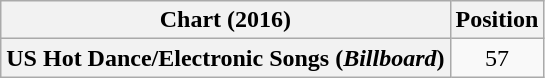<table class="wikitable plainrowheaders" style="text-align:center">
<tr>
<th scope="col">Chart (2016)</th>
<th scope="col">Position</th>
</tr>
<tr>
<th scope="row">US Hot Dance/Electronic Songs (<em>Billboard</em>)</th>
<td>57</td>
</tr>
</table>
